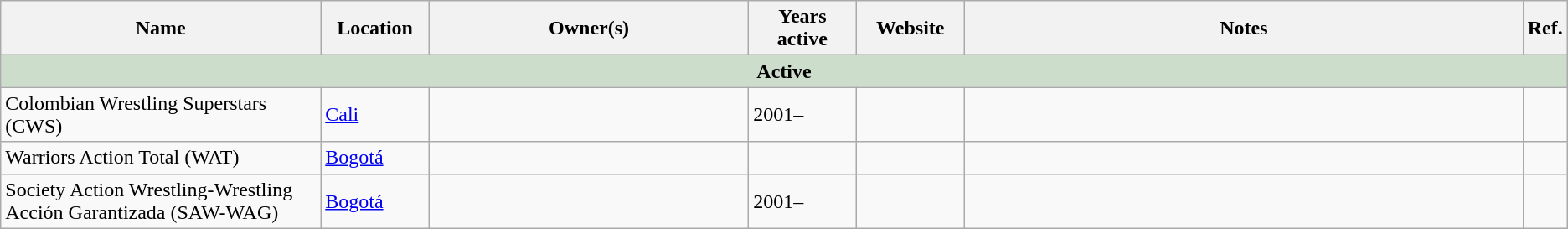<table class="wikitable sortable" style="text-align: left;">
<tr>
<th width="21%">Name</th>
<th width="7%">Location</th>
<th width="21%">Owner(s)</th>
<th width="7%">Years active</th>
<th width="7%">Website</th>
<th width="55%">Notes</th>
<th>Ref.</th>
</tr>
<tr>
<td colspan=7 style="background: #ccddcc;" align=center><strong>Active</strong></td>
</tr>
<tr>
<td>Colombian Wrestling Superstars (CWS)</td>
<td><a href='#'>Cali</a></td>
<td></td>
<td>2001–</td>
<td></td>
<td></td>
<td></td>
</tr>
<tr>
<td>Warriors Action Total (WAT)</td>
<td><a href='#'>Bogotá</a></td>
<td></td>
<td></td>
<td></td>
<td></td>
<td></td>
</tr>
<tr>
<td>Society Action Wrestling-Wrestling Acción Garantizada (SAW-WAG)</td>
<td><a href='#'>Bogotá</a></td>
<td></td>
<td>2001–</td>
<td></td>
<td></td>
<td></td>
</tr>
</table>
